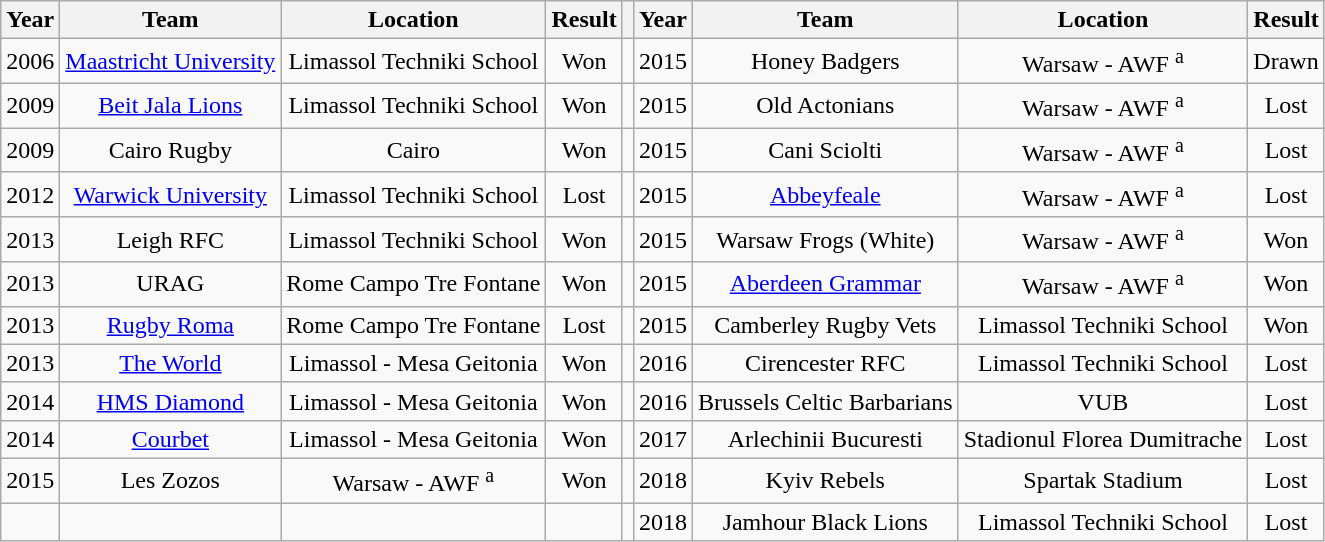<table class="wikitable" style="text-align:center">
<tr>
<th>Year</th>
<th>Team</th>
<th>Location</th>
<th>Result</th>
<th></th>
<th>Year</th>
<th>Team</th>
<th>Location</th>
<th>Result</th>
</tr>
<tr>
<td>2006</td>
<td><a href='#'>Maastricht University</a> </td>
<td>Limassol Techniki School </td>
<td>Won</td>
<td></td>
<td>2015</td>
<td>Honey Badgers </td>
<td>Warsaw - AWF <sup>a</sup> </td>
<td>Drawn</td>
</tr>
<tr>
<td>2009</td>
<td><a href='#'>Beit Jala Lions</a> </td>
<td>Limassol Techniki School </td>
<td>Won</td>
<td></td>
<td>2015</td>
<td>Old Actonians  </td>
<td>Warsaw - AWF <sup>a</sup> </td>
<td>Lost</td>
</tr>
<tr>
<td>2009</td>
<td>Cairo Rugby </td>
<td>Cairo </td>
<td>Won</td>
<td></td>
<td>2015</td>
<td>Cani Sciolti  </td>
<td>Warsaw - AWF <sup>a</sup> </td>
<td>Lost</td>
</tr>
<tr>
<td>2012</td>
<td><a href='#'>Warwick University</a> </td>
<td>Limassol Techniki School </td>
<td>Lost</td>
<td></td>
<td>2015</td>
<td><a href='#'>Abbeyfeale</a> </td>
<td>Warsaw - AWF <sup>a</sup> </td>
<td>Lost</td>
</tr>
<tr>
<td>2013</td>
<td>Leigh RFC  </td>
<td>Limassol Techniki School </td>
<td>Won</td>
<td></td>
<td>2015</td>
<td>Warsaw Frogs (White) </td>
<td>Warsaw - AWF <sup>a</sup> </td>
<td>Won</td>
</tr>
<tr>
<td>2013</td>
<td>URAG </td>
<td>Rome Campo Tre Fontane </td>
<td>Won</td>
<td></td>
<td>2015</td>
<td><a href='#'>Aberdeen Grammar</a> </td>
<td>Warsaw - AWF <sup>a</sup> </td>
<td>Won</td>
</tr>
<tr>
<td>2013</td>
<td><a href='#'>Rugby Roma</a> </td>
<td>Rome Campo Tre Fontane </td>
<td>Lost</td>
<td></td>
<td>2015</td>
<td>Camberley Rugby Vets  </td>
<td>Limassol Techniki School </td>
<td>Won</td>
</tr>
<tr>
<td>2013</td>
<td><a href='#'>The World</a> </td>
<td>Limassol - Mesa Geitonia </td>
<td>Won</td>
<td></td>
<td>2016</td>
<td>Cirencester RFC  </td>
<td>Limassol Techniki School </td>
<td>Lost</td>
</tr>
<tr>
<td>2014</td>
<td><a href='#'>HMS Diamond</a> </td>
<td>Limassol - Mesa Geitonia </td>
<td>Won</td>
<td></td>
<td>2016</td>
<td>Brussels Celtic Barbarians  </td>
<td>VUB</td>
<td>Lost</td>
</tr>
<tr>
<td>2014</td>
<td><a href='#'>Courbet</a> </td>
<td>Limassol - Mesa Geitonia </td>
<td>Won</td>
<td></td>
<td>2017</td>
<td>Arlechinii Bucuresti  </td>
<td>Stadionul Florea Dumitrache</td>
<td>Lost</td>
</tr>
<tr>
<td>2015</td>
<td>Les Zozos  </td>
<td>Warsaw - AWF <sup>a</sup> </td>
<td>Won</td>
<td></td>
<td>2018</td>
<td>Kyiv Rebels  </td>
<td>Spartak Stadium</td>
<td>Lost</td>
</tr>
<tr>
<td></td>
<td></td>
<td></td>
<td></td>
<td></td>
<td>2018</td>
<td>Jamhour Black Lions  </td>
<td>Limassol Techniki School </td>
<td>Lost</td>
</tr>
</table>
